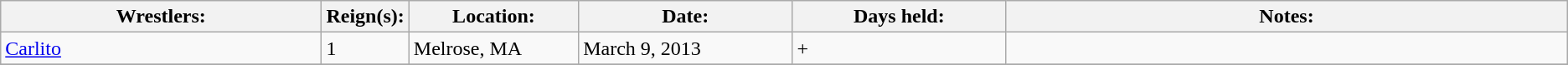<table class="wikitable">
<tr>
<th width=21%><strong>Wrestlers:</strong></th>
<th width=3%><strong>Reign(s):</strong></th>
<th width=11%><strong>Location:</strong></th>
<th width=14%><strong>Date:</strong></th>
<th width=14%><strong>Days held:</strong></th>
<th width=40%><strong>Notes:</strong></th>
</tr>
<tr>
<td><a href='#'>Carlito</a></td>
<td>1</td>
<td>Melrose, MA</td>
<td>March 9, 2013</td>
<td>+</td>
<td></td>
</tr>
<tr>
</tr>
</table>
